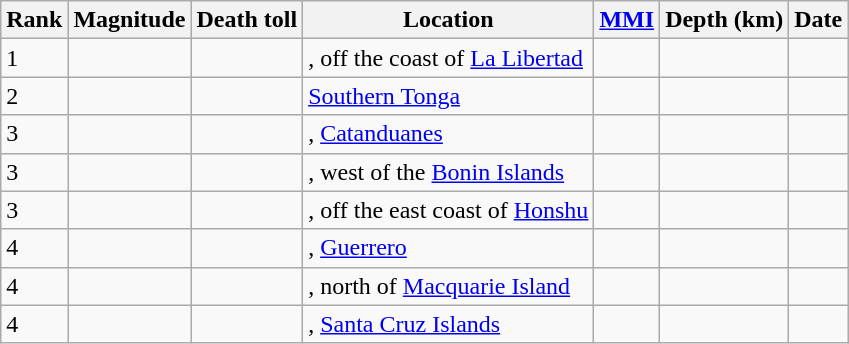<table class="sortable wikitable" style="font-size:100%;">
<tr>
<th>Rank</th>
<th>Magnitude</th>
<th>Death toll</th>
<th>Location</th>
<th><a href='#'>MMI</a></th>
<th>Depth (km)</th>
<th>Date</th>
</tr>
<tr>
<td>1</td>
<td></td>
<td></td>
<td>, off the coast of <a href='#'>La Libertad</a></td>
<td></td>
<td></td>
<td></td>
</tr>
<tr>
<td>2</td>
<td></td>
<td></td>
<td> <a href='#'>Southern Tonga</a></td>
<td></td>
<td></td>
<td></td>
</tr>
<tr>
<td>3</td>
<td></td>
<td></td>
<td>, <a href='#'>Catanduanes</a></td>
<td></td>
<td></td>
<td></td>
</tr>
<tr>
<td>3</td>
<td></td>
<td></td>
<td>, west of the <a href='#'>Bonin Islands</a></td>
<td></td>
<td></td>
<td></td>
</tr>
<tr>
<td>3</td>
<td></td>
<td></td>
<td>, off the east coast of <a href='#'>Honshu</a></td>
<td></td>
<td></td>
<td></td>
</tr>
<tr>
<td>4</td>
<td></td>
<td></td>
<td>, <a href='#'>Guerrero</a></td>
<td></td>
<td></td>
<td></td>
</tr>
<tr>
<td>4</td>
<td></td>
<td></td>
<td>, north of <a href='#'>Macquarie Island</a></td>
<td></td>
<td></td>
<td></td>
</tr>
<tr>
<td>4</td>
<td></td>
<td></td>
<td>, <a href='#'>Santa Cruz Islands</a></td>
<td></td>
<td></td>
<td></td>
</tr>
</table>
